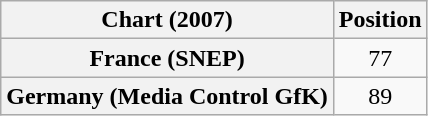<table class="wikitable plainrowheaders" style="text-align:center">
<tr>
<th>Chart (2007)</th>
<th>Position</th>
</tr>
<tr>
<th scope="row">France (SNEP)</th>
<td>77</td>
</tr>
<tr>
<th scope="row">Germany (Media Control GfK)</th>
<td>89</td>
</tr>
</table>
